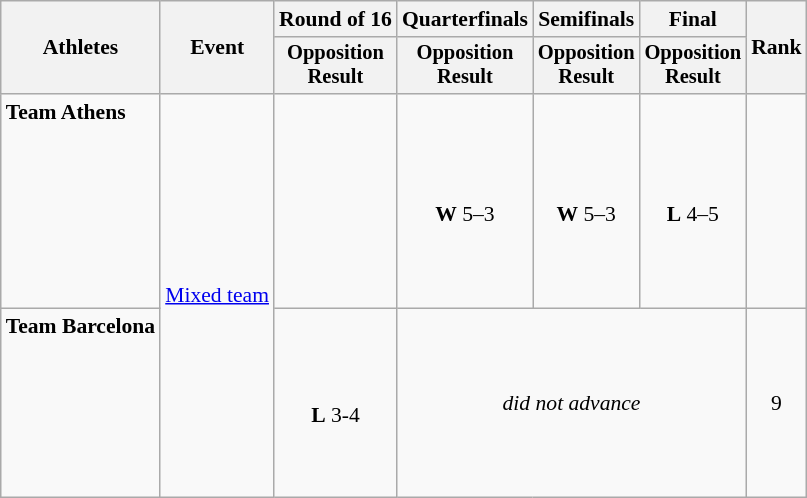<table class="wikitable" style="font-size:90%">
<tr>
<th rowspan="2">Athletes</th>
<th rowspan="2">Event</th>
<th>Round of 16</th>
<th>Quarterfinals</th>
<th>Semifinals</th>
<th>Final</th>
<th rowspan=2>Rank</th>
</tr>
<tr style="font-size:95%">
<th>Opposition<br>Result</th>
<th>Opposition<br>Result</th>
<th>Opposition<br>Result</th>
<th>Opposition<br>Result</th>
</tr>
<tr align=center>
<td align=left><strong>Team Athens</strong> <br><br> <br><br><br><br><br><br></td>
<td align=left Rowspan=2><a href='#'>Mixed team</a></td>
<td></td>
<td><br><strong>W</strong> 5–3</td>
<td><br><strong>W</strong> 5–3</td>
<td><br><strong>L</strong> 4–5</td>
<td></td>
</tr>
<tr align=center>
<td align=left><strong>Team Barcelona</strong><br><br><br><br><br><br><br></td>
<td><br><strong>L</strong> 3-4</td>
<td colspan=3><em>did not advance</em></td>
<td>9</td>
</tr>
</table>
